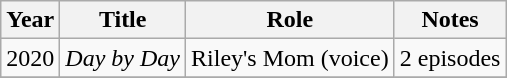<table class="wikitable sortable">
<tr>
<th>Year</th>
<th>Title</th>
<th>Role</th>
<th class="unsortable">Notes</th>
</tr>
<tr>
<td>2020</td>
<td><em>Day by Day</em></td>
<td>Riley's Mom (voice)</td>
<td>2 episodes</td>
</tr>
<tr>
</tr>
</table>
